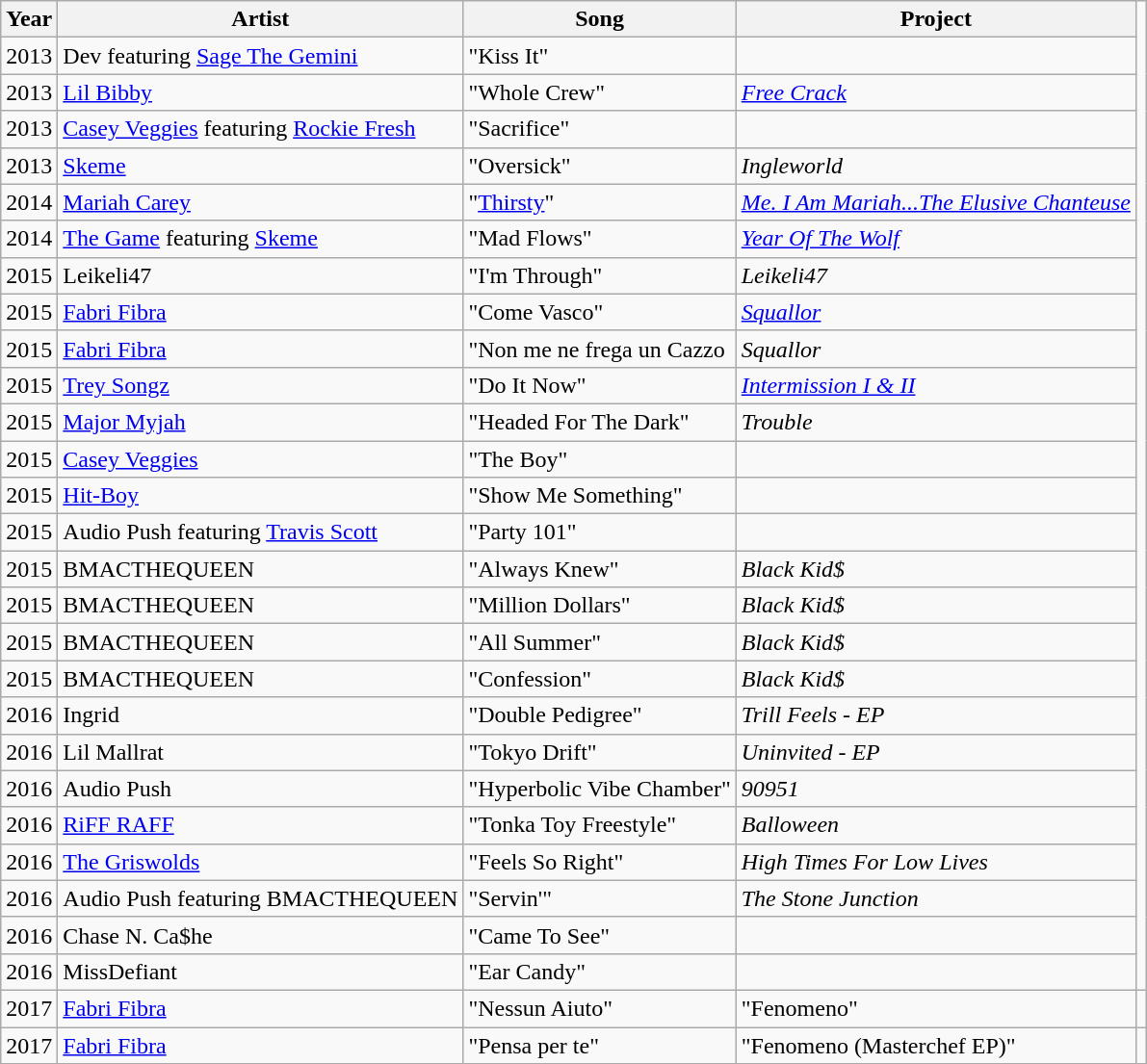<table class="wikitable">
<tr>
<th>Year</th>
<th>Artist</th>
<th>Song</th>
<th>Project</th>
</tr>
<tr>
<td>2013</td>
<td>Dev featuring <a href='#'>Sage The Gemini</a></td>
<td>"Kiss It"</td>
<td></td>
</tr>
<tr>
<td>2013</td>
<td><a href='#'>Lil Bibby</a></td>
<td>"Whole Crew"</td>
<td><em><a href='#'>Free Crack</a></em></td>
</tr>
<tr>
<td>2013</td>
<td><a href='#'>Casey Veggies</a> featuring <a href='#'>Rockie Fresh</a></td>
<td>"Sacrifice"</td>
<td></td>
</tr>
<tr>
<td>2013</td>
<td><a href='#'>Skeme</a></td>
<td>"Oversick"</td>
<td><em>Ingleworld</em></td>
</tr>
<tr>
<td>2014</td>
<td><a href='#'>Mariah Carey</a></td>
<td>"<a href='#'>Thirsty</a>"</td>
<td><em><a href='#'>Me. I Am Mariah...The Elusive Chanteuse</a></em></td>
</tr>
<tr>
<td>2014</td>
<td><a href='#'>The Game</a> featuring <a href='#'>Skeme</a></td>
<td>"Mad Flows"</td>
<td><em><a href='#'>Year Of The Wolf</a></em></td>
</tr>
<tr>
<td>2015</td>
<td>Leikeli47</td>
<td>"I'm Through"</td>
<td><em>Leikeli47</em></td>
</tr>
<tr>
<td>2015</td>
<td><a href='#'>Fabri Fibra</a></td>
<td>"Come Vasco"</td>
<td><em><a href='#'>Squallor</a></em></td>
</tr>
<tr>
<td>2015</td>
<td><a href='#'>Fabri Fibra</a></td>
<td>"Non me ne frega un Cazzo</td>
<td><em>Squallor</em></td>
</tr>
<tr>
<td>2015</td>
<td><a href='#'>Trey Songz</a></td>
<td>"Do It Now"</td>
<td><em><a href='#'>Intermission I & II</a></em></td>
</tr>
<tr>
<td>2015</td>
<td><a href='#'>Major Myjah</a></td>
<td>"Headed For The Dark"</td>
<td><em>Trouble</em></td>
</tr>
<tr>
<td>2015</td>
<td><a href='#'>Casey Veggies</a></td>
<td>"The Boy"</td>
<td></td>
</tr>
<tr>
<td>2015</td>
<td><a href='#'>Hit-Boy</a></td>
<td>"Show Me Something"</td>
<td></td>
</tr>
<tr>
<td>2015</td>
<td>Audio Push featuring <a href='#'>Travis Scott</a></td>
<td>"Party 101"</td>
<td></td>
</tr>
<tr>
<td>2015</td>
<td>BMACTHEQUEEN</td>
<td>"Always Knew"</td>
<td><em>Black Kid$</em></td>
</tr>
<tr>
<td>2015</td>
<td>BMACTHEQUEEN</td>
<td>"Million Dollars"</td>
<td><em>Black Kid$</em></td>
</tr>
<tr>
<td>2015</td>
<td>BMACTHEQUEEN</td>
<td>"All Summer"</td>
<td><em>Black Kid$</em></td>
</tr>
<tr>
<td>2015</td>
<td>BMACTHEQUEEN</td>
<td>"Confession"</td>
<td><em>Black Kid$</em></td>
</tr>
<tr>
<td>2016</td>
<td>Ingrid</td>
<td>"Double Pedigree"</td>
<td><em>Trill Feels - EP</em></td>
</tr>
<tr>
<td>2016</td>
<td>Lil Mallrat</td>
<td>"Tokyo Drift"</td>
<td><em>Uninvited - EP</em></td>
</tr>
<tr>
<td>2016</td>
<td>Audio Push</td>
<td>"Hyperbolic Vibe Chamber"</td>
<td><em>90951</em></td>
</tr>
<tr>
<td>2016</td>
<td><a href='#'>RiFF RAFF</a></td>
<td>"Tonka Toy Freestyle"</td>
<td><em>Balloween</em></td>
</tr>
<tr>
<td>2016</td>
<td><a href='#'>The Griswolds</a></td>
<td>"Feels So Right"</td>
<td><em>High Times For Low Lives</em></td>
</tr>
<tr>
<td>2016</td>
<td>Audio Push featuring BMACTHEQUEEN</td>
<td>"Servin'"</td>
<td><em>The Stone Junction</em></td>
</tr>
<tr>
<td>2016</td>
<td>Chase N. Ca$he</td>
<td>"Came To See"</td>
<td></td>
</tr>
<tr>
<td>2016</td>
<td>MissDefiant</td>
<td>"Ear Candy"</td>
<td></td>
</tr>
<tr>
<td>2017</td>
<td><a href='#'>Fabri Fibra</a></td>
<td>"Nessun Aiuto"</td>
<td>"Fenomeno"</td>
<td></td>
</tr>
<tr>
<td>2017</td>
<td><a href='#'>Fabri Fibra</a></td>
<td>"Pensa per te"</td>
<td>"Fenomeno (Masterchef EP)"</td>
</tr>
</table>
